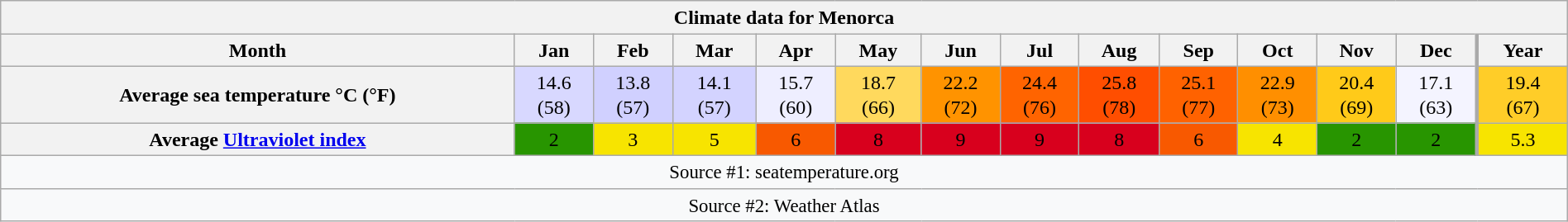<table style="width:100%;text-align:center;line-height:1.2em;margin-left:auto;margin-right:auto" class="wikitable mw-collapsible">
<tr>
<th Colspan=14>Climate data for Menorca</th>
</tr>
<tr>
<th>Month</th>
<th>Jan</th>
<th>Feb</th>
<th>Mar</th>
<th>Apr</th>
<th>May</th>
<th>Jun</th>
<th>Jul</th>
<th>Aug</th>
<th>Sep</th>
<th>Oct</th>
<th>Nov</th>
<th>Dec</th>
<th style="border-left-width:medium">Year</th>
</tr>
<tr>
<th>Average sea temperature °C (°F)</th>
<td style="background:#D8D8FF;color:#000000;">14.6<br>(58)</td>
<td style="background:#D0D0FF;color:#000000;">13.8<br>(57)</td>
<td style="background:#D3D3FF;color:#000000;">14.1<br>(57)</td>
<td style="background:#EEEEFF;color:#000000;">15.7<br>(60)</td>
<td style="background:#FFD95D;color:#000000;">18.7<br>(66)</td>
<td style="background:#FF9300;color:#000000;">22.2<br>(72)</td>
<td style="background:#FF6400;color:#000000;">24.4<br>(76)</td>
<td style="background:#FF4E00;color:#000000;">25.8<br>(78)</td>
<td style="background:#FF6200;color:#000000;">25.1<br>(77)</td>
<td style="background:#FF8F00;color:#000000;">22.9<br>(73)</td>
<td style="background:#FFCA19;color:#000000;">20.4<br>(69)</td>
<td style="background:#F4F4FF;color:#000000;">17.1<br>(63)</td>
<td style="background:#FFCD28;color:#000000;border-left-width:medium">19.4<br>(67)</td>
</tr>
<tr>
<th>Average <a href='#'>Ultraviolet index</a></th>
<td style="background:#289500;color:#000000;">2</td>
<td style="background:#f7e400;color:#000000;">3</td>
<td style="background:#f7e400;color:#000000;">5</td>
<td style="background:#f85900;color:#000000;">6</td>
<td style="background:#d8001d;color:#000000;">8</td>
<td style="background:#d8001d;color:#000000;">9</td>
<td style="background:#d8001d;color:#000000;">9</td>
<td style="background:#d8001d;color:#000000;">8</td>
<td style="background:#f85900;color:#000000;">6</td>
<td style="background:#f7e400;color:#000000;">4</td>
<td style="background:#289500;color:#000000;">2</td>
<td style="background:#289500;color:#000000;">2</td>
<td style="background:#f7e400;color:#000000;border-left-width:medium">5.3</td>
</tr>
<tr>
<th Colspan=14 style="background:#f8f9fa;font-weight:normal;font-size:95%;">Source #1: seatemperature.org</th>
</tr>
<tr>
<th Colspan=14 style="background:#f8f9fa;font-weight:normal;font-size:95%;">Source #2: Weather Atlas</th>
</tr>
</table>
